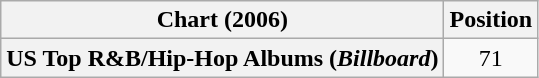<table class="wikitable plainrowheaders" style="text-align:center">
<tr>
<th scope="col">Chart (2006)</th>
<th scope="col">Position</th>
</tr>
<tr>
<th scope="row">US Top R&B/Hip-Hop Albums (<em>Billboard</em>)</th>
<td>71</td>
</tr>
</table>
